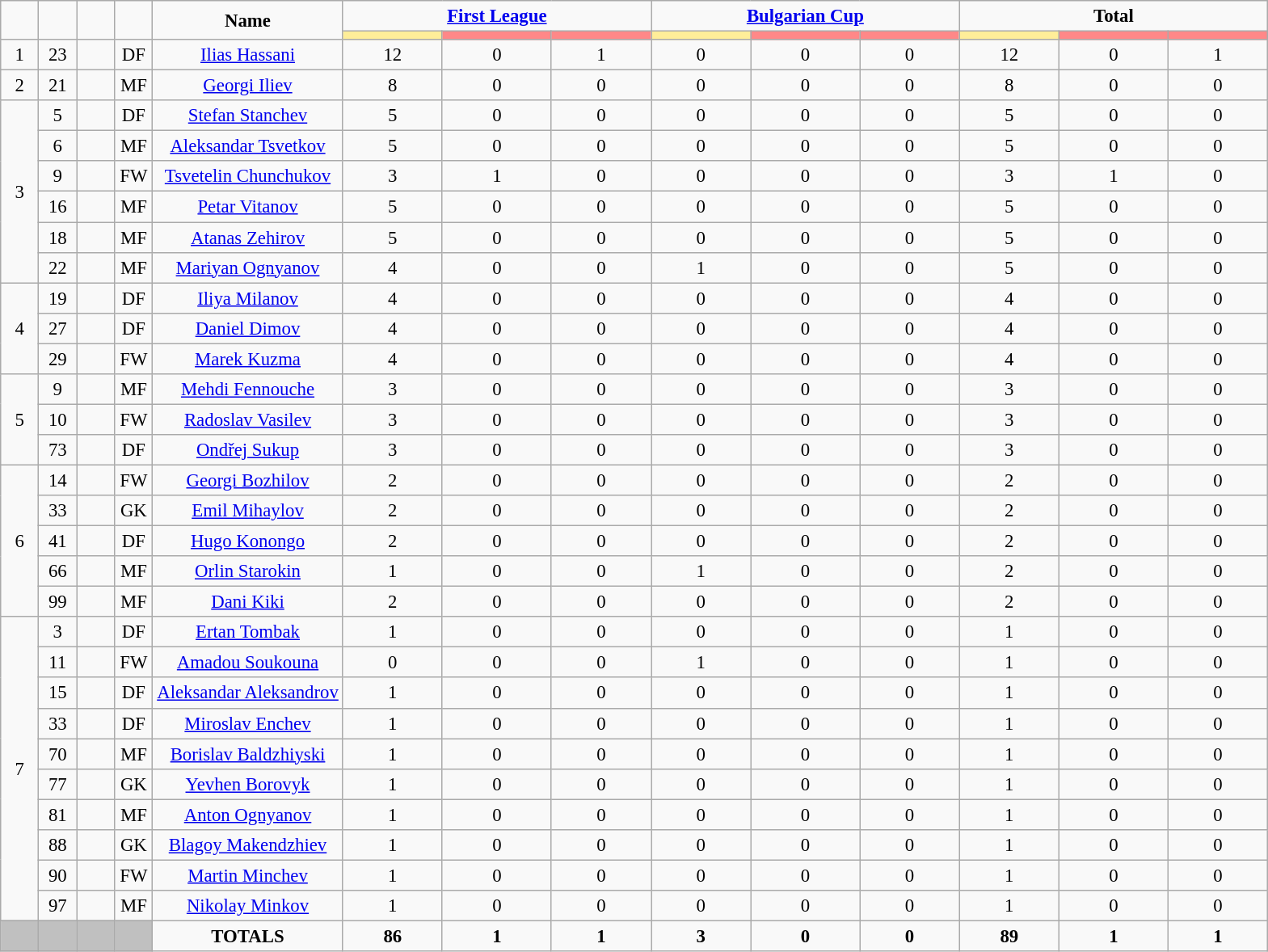<table class="wikitable" style="font-size: 95%; text-align: center;">
<tr>
<td rowspan=2 style="width:3%; text-align:center;"><strong></strong></td>
<td rowspan=2 style="width:3%; text-align:center;"><strong></strong></td>
<td rowspan=2 style="width:3%; text-align:center;"><strong></strong></td>
<td rowspan=2 style="width:3%; text-align:center;"><strong></strong></td>
<td rowspan=2 style="width:15%; text-align:center;"><strong>Name</strong></td>
<td colspan=3 style="text-align:center;"><strong><a href='#'>First League</a></strong></td>
<td colspan=3 style="text-align:center;"><strong><a href='#'>Bulgarian Cup</a></strong></td>
<td colspan=3 style="text-align:center;"><strong>Total</strong></td>
</tr>
<tr>
<th style="width:25px; background:#fe9;"></th>
<th style="width:28px; background:#ff8888;"></th>
<th style="width:25px; background:#ff8888;"></th>
<th style="width:25px; background:#fe9;"></th>
<th style="width:28px; background:#ff8888;"></th>
<th style="width:25px; background:#ff8888;"></th>
<th style="width:25px; background:#fe9;"></th>
<th style="width:28px; background:#ff8888;"></th>
<th style="width:25px; background:#ff8888;"></th>
</tr>
<tr>
<td>1</td>
<td>23</td>
<td></td>
<td>DF</td>
<td><a href='#'>Ilias Hassani</a></td>
<td>12</td>
<td>0</td>
<td>1</td>
<td>0</td>
<td>0</td>
<td>0</td>
<td>12</td>
<td>0</td>
<td>1</td>
</tr>
<tr>
<td>2</td>
<td>21</td>
<td></td>
<td>MF</td>
<td><a href='#'>Georgi Iliev</a></td>
<td>8</td>
<td>0</td>
<td>0</td>
<td>0</td>
<td>0</td>
<td>0</td>
<td>8</td>
<td>0</td>
<td>0</td>
</tr>
<tr>
<td rowspan=6>3</td>
<td>5</td>
<td></td>
<td>DF</td>
<td><a href='#'>Stefan Stanchev</a></td>
<td>5</td>
<td>0</td>
<td>0</td>
<td>0</td>
<td>0</td>
<td>0</td>
<td>5</td>
<td>0</td>
<td>0</td>
</tr>
<tr>
<td>6</td>
<td></td>
<td>MF</td>
<td><a href='#'>Aleksandar Tsvetkov</a></td>
<td>5</td>
<td>0</td>
<td>0</td>
<td>0</td>
<td>0</td>
<td>0</td>
<td>5</td>
<td>0</td>
<td>0</td>
</tr>
<tr>
<td>9</td>
<td></td>
<td>FW</td>
<td><a href='#'>Tsvetelin Chunchukov</a></td>
<td>3</td>
<td>1</td>
<td>0</td>
<td>0</td>
<td>0</td>
<td>0</td>
<td>3</td>
<td>1</td>
<td>0</td>
</tr>
<tr>
<td>16</td>
<td></td>
<td>MF</td>
<td><a href='#'>Petar Vitanov</a></td>
<td>5</td>
<td>0</td>
<td>0</td>
<td>0</td>
<td>0</td>
<td>0</td>
<td>5</td>
<td>0</td>
<td>0</td>
</tr>
<tr>
<td>18</td>
<td></td>
<td>MF</td>
<td><a href='#'>Atanas Zehirov</a></td>
<td>5</td>
<td>0</td>
<td>0</td>
<td>0</td>
<td>0</td>
<td>0</td>
<td>5</td>
<td>0</td>
<td>0</td>
</tr>
<tr>
<td>22</td>
<td></td>
<td>MF</td>
<td><a href='#'>Mariyan Ognyanov</a></td>
<td>4</td>
<td>0</td>
<td>0</td>
<td>1</td>
<td>0</td>
<td>0</td>
<td>5</td>
<td>0</td>
<td>0</td>
</tr>
<tr>
<td rowspan=3>4</td>
<td>19</td>
<td></td>
<td>DF</td>
<td><a href='#'>Iliya Milanov</a></td>
<td>4</td>
<td>0</td>
<td>0</td>
<td>0</td>
<td>0</td>
<td>0</td>
<td>4</td>
<td>0</td>
<td>0</td>
</tr>
<tr>
<td>27</td>
<td></td>
<td>DF</td>
<td><a href='#'>Daniel Dimov</a></td>
<td>4</td>
<td>0</td>
<td>0</td>
<td>0</td>
<td>0</td>
<td>0</td>
<td>4</td>
<td>0</td>
<td>0</td>
</tr>
<tr>
<td>29</td>
<td></td>
<td>FW</td>
<td><a href='#'>Marek Kuzma</a></td>
<td>4</td>
<td>0</td>
<td>0</td>
<td>0</td>
<td>0</td>
<td>0</td>
<td>4</td>
<td>0</td>
<td>0</td>
</tr>
<tr>
<td rowspan=3>5</td>
<td>9</td>
<td></td>
<td>MF</td>
<td><a href='#'>Mehdi Fennouche</a></td>
<td>3</td>
<td>0</td>
<td>0</td>
<td>0</td>
<td>0</td>
<td>0</td>
<td>3</td>
<td>0</td>
<td>0</td>
</tr>
<tr>
<td>10</td>
<td></td>
<td>FW</td>
<td><a href='#'>Radoslav Vasilev</a></td>
<td>3</td>
<td>0</td>
<td>0</td>
<td>0</td>
<td>0</td>
<td>0</td>
<td>3</td>
<td>0</td>
<td>0</td>
</tr>
<tr>
<td>73</td>
<td></td>
<td>DF</td>
<td><a href='#'>Ondřej Sukup</a></td>
<td>3</td>
<td>0</td>
<td>0</td>
<td>0</td>
<td>0</td>
<td>0</td>
<td>3</td>
<td>0</td>
<td>0</td>
</tr>
<tr>
<td rowspan=5>6</td>
<td>14</td>
<td></td>
<td>FW</td>
<td><a href='#'>Georgi Bozhilov</a></td>
<td>2</td>
<td>0</td>
<td>0</td>
<td>0</td>
<td>0</td>
<td>0</td>
<td>2</td>
<td>0</td>
<td>0</td>
</tr>
<tr>
<td>33</td>
<td></td>
<td>GK</td>
<td><a href='#'>Emil Mihaylov</a></td>
<td>2</td>
<td>0</td>
<td>0</td>
<td>0</td>
<td>0</td>
<td>0</td>
<td>2</td>
<td>0</td>
<td>0</td>
</tr>
<tr>
<td>41</td>
<td></td>
<td>DF</td>
<td><a href='#'>Hugo Konongo</a></td>
<td>2</td>
<td>0</td>
<td>0</td>
<td>0</td>
<td>0</td>
<td>0</td>
<td>2</td>
<td>0</td>
<td>0</td>
</tr>
<tr>
<td>66</td>
<td></td>
<td>MF</td>
<td><a href='#'>Orlin Starokin</a></td>
<td>1</td>
<td>0</td>
<td>0</td>
<td>1</td>
<td>0</td>
<td>0</td>
<td>2</td>
<td>0</td>
<td>0</td>
</tr>
<tr>
<td>99</td>
<td></td>
<td>MF</td>
<td><a href='#'>Dani Kiki</a></td>
<td>2</td>
<td>0</td>
<td>0</td>
<td>0</td>
<td>0</td>
<td>0</td>
<td>2</td>
<td>0</td>
<td>0</td>
</tr>
<tr>
<td rowspan=10>7</td>
<td>3</td>
<td></td>
<td>DF</td>
<td><a href='#'>Ertan Tombak</a></td>
<td>1</td>
<td>0</td>
<td>0</td>
<td>0</td>
<td>0</td>
<td>0</td>
<td>1</td>
<td>0</td>
<td>0</td>
</tr>
<tr>
<td>11</td>
<td></td>
<td>FW</td>
<td><a href='#'>Amadou Soukouna</a></td>
<td>0</td>
<td>0</td>
<td>0</td>
<td>1</td>
<td>0</td>
<td>0</td>
<td>1</td>
<td>0</td>
<td>0</td>
</tr>
<tr>
<td>15</td>
<td></td>
<td>DF</td>
<td><a href='#'>Aleksandar Aleksandrov</a></td>
<td>1</td>
<td>0</td>
<td>0</td>
<td>0</td>
<td>0</td>
<td>0</td>
<td>1</td>
<td>0</td>
<td>0</td>
</tr>
<tr>
<td>33</td>
<td></td>
<td>DF</td>
<td><a href='#'>Miroslav Enchev</a></td>
<td>1</td>
<td>0</td>
<td>0</td>
<td>0</td>
<td>0</td>
<td>0</td>
<td>1</td>
<td>0</td>
<td>0</td>
</tr>
<tr>
<td>70</td>
<td></td>
<td>MF</td>
<td><a href='#'>Borislav Baldzhiyski</a></td>
<td>1</td>
<td>0</td>
<td>0</td>
<td>0</td>
<td>0</td>
<td>0</td>
<td>1</td>
<td>0</td>
<td>0</td>
</tr>
<tr>
<td>77</td>
<td></td>
<td>GK</td>
<td><a href='#'>Yevhen Borovyk</a></td>
<td>1</td>
<td>0</td>
<td>0</td>
<td>0</td>
<td>0</td>
<td>0</td>
<td>1</td>
<td>0</td>
<td>0</td>
</tr>
<tr>
<td>81</td>
<td></td>
<td>MF</td>
<td><a href='#'>Anton Ognyanov</a></td>
<td>1</td>
<td>0</td>
<td>0</td>
<td>0</td>
<td>0</td>
<td>0</td>
<td>1</td>
<td>0</td>
<td>0</td>
</tr>
<tr>
<td>88</td>
<td></td>
<td>GK</td>
<td><a href='#'>Blagoy Makendzhiev</a></td>
<td>1</td>
<td>0</td>
<td>0</td>
<td>0</td>
<td>0</td>
<td>0</td>
<td>1</td>
<td>0</td>
<td>0</td>
</tr>
<tr>
<td>90</td>
<td></td>
<td>FW</td>
<td><a href='#'>Martin Minchev</a></td>
<td>1</td>
<td>0</td>
<td>0</td>
<td>0</td>
<td>0</td>
<td>0</td>
<td>1</td>
<td>0</td>
<td>0</td>
</tr>
<tr>
<td>97</td>
<td></td>
<td>MF</td>
<td><a href='#'>Nikolay Minkov</a></td>
<td>1</td>
<td>0</td>
<td>0</td>
<td>0</td>
<td>0</td>
<td>0</td>
<td>1</td>
<td>0</td>
<td>0</td>
</tr>
<tr>
<th style="background:silver;"></th>
<th style="background:silver;"></th>
<th style="background:silver;"></th>
<th style="background:silver;"></th>
<td><strong>TOTALS</strong></td>
<td><strong>86</strong></td>
<td><strong>1</strong></td>
<td><strong>1</strong></td>
<td><strong>3</strong></td>
<td><strong>0</strong></td>
<td><strong>0</strong></td>
<td><strong>89</strong></td>
<td><strong>1</strong></td>
<td><strong>1</strong></td>
</tr>
</table>
